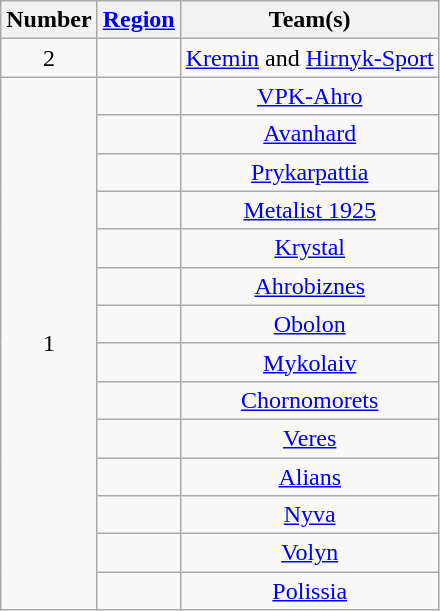<table class="wikitable" style="text-align:center">
<tr>
<th>Number</th>
<th><a href='#'>Region</a></th>
<th>Team(s)</th>
</tr>
<tr>
<td rowspan="1">2</td>
<td align="left"></td>
<td><a href='#'>Kremin</a> and <a href='#'>Hirnyk-Sport</a></td>
</tr>
<tr>
<td rowspan="14">1</td>
<td align="left"></td>
<td><a href='#'>VPK-Ahro</a></td>
</tr>
<tr>
<td align="left"></td>
<td><a href='#'>Avanhard</a></td>
</tr>
<tr>
<td align="left"></td>
<td><a href='#'>Prykarpattia</a></td>
</tr>
<tr>
<td align="left"></td>
<td><a href='#'>Metalist 1925</a></td>
</tr>
<tr>
<td align="left"></td>
<td><a href='#'>Krystal</a></td>
</tr>
<tr>
<td align="left"></td>
<td><a href='#'>Ahrobiznes</a></td>
</tr>
<tr>
<td align="left"></td>
<td><a href='#'>Obolon</a></td>
</tr>
<tr>
<td align="left"></td>
<td><a href='#'>Mykolaiv</a></td>
</tr>
<tr>
<td align="left"></td>
<td><a href='#'>Chornomorets</a></td>
</tr>
<tr>
<td align="left"></td>
<td><a href='#'>Veres</a></td>
</tr>
<tr>
<td align="left"></td>
<td><a href='#'>Alians</a></td>
</tr>
<tr>
<td align="left"></td>
<td><a href='#'>Nyva</a></td>
</tr>
<tr>
<td align="left"></td>
<td><a href='#'>Volyn</a></td>
</tr>
<tr>
<td align="left"></td>
<td><a href='#'>Polissia</a></td>
</tr>
</table>
